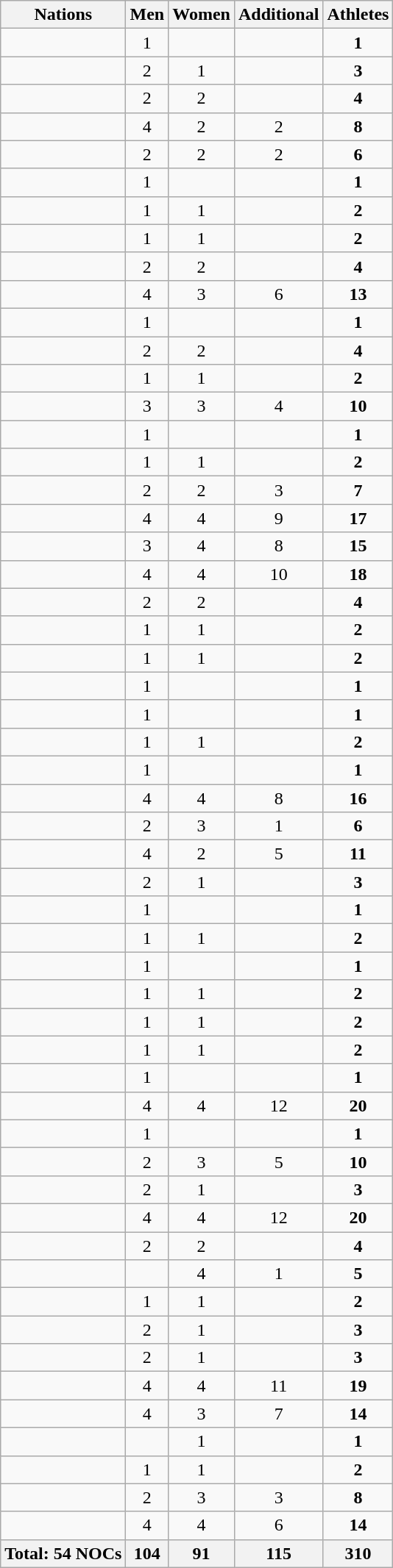<table class="wikitable sortable" style="text-align:center;">
<tr>
<th>Nations</th>
<th>Men</th>
<th>Women</th>
<th>Additional</th>
<th>Athletes</th>
</tr>
<tr>
<td align="left"></td>
<td>1</td>
<td></td>
<td></td>
<td><strong>1</strong></td>
</tr>
<tr>
<td align="left"></td>
<td>2</td>
<td>1</td>
<td></td>
<td><strong>3</strong></td>
</tr>
<tr>
<td align="left"></td>
<td>2</td>
<td>2</td>
<td></td>
<td><strong>4</strong></td>
</tr>
<tr>
<td align="left"></td>
<td>4</td>
<td>2</td>
<td>2</td>
<td><strong>8</strong></td>
</tr>
<tr>
<td align="left"></td>
<td>2</td>
<td>2</td>
<td>2</td>
<td><strong>6</strong></td>
</tr>
<tr>
<td align="left"></td>
<td>1</td>
<td></td>
<td></td>
<td><strong>1</strong></td>
</tr>
<tr>
<td align="left"></td>
<td>1</td>
<td>1</td>
<td></td>
<td><strong>2</strong></td>
</tr>
<tr>
<td align="left"></td>
<td>1</td>
<td>1</td>
<td></td>
<td><strong>2</strong></td>
</tr>
<tr>
<td align="left"></td>
<td>2</td>
<td>2</td>
<td></td>
<td><strong>4</strong></td>
</tr>
<tr>
<td align="left"></td>
<td>4</td>
<td>3</td>
<td>6</td>
<td><strong>13</strong></td>
</tr>
<tr>
<td align="left"></td>
<td>1</td>
<td></td>
<td></td>
<td><strong>1</strong></td>
</tr>
<tr>
<td align="left"></td>
<td>2</td>
<td>2</td>
<td></td>
<td><strong>4</strong></td>
</tr>
<tr>
<td align="left"></td>
<td>1</td>
<td>1</td>
<td></td>
<td><strong>2</strong></td>
</tr>
<tr>
<td align="left"></td>
<td>3</td>
<td>3</td>
<td>4</td>
<td><strong>10</strong></td>
</tr>
<tr>
<td align="left"></td>
<td>1</td>
<td></td>
<td></td>
<td><strong>1</strong></td>
</tr>
<tr>
<td align="left"></td>
<td>1</td>
<td>1</td>
<td></td>
<td><strong>2</strong></td>
</tr>
<tr>
<td align="left"></td>
<td>2</td>
<td>2</td>
<td>3</td>
<td><strong>7</strong></td>
</tr>
<tr>
<td align="left"></td>
<td>4</td>
<td>4</td>
<td>9</td>
<td><strong>17</strong></td>
</tr>
<tr>
<td align="left"></td>
<td>3</td>
<td>4</td>
<td>8</td>
<td><strong>15</strong></td>
</tr>
<tr>
<td align="left"></td>
<td>4</td>
<td>4</td>
<td>10</td>
<td><strong>18</strong></td>
</tr>
<tr>
<td align="left"></td>
<td>2</td>
<td>2</td>
<td></td>
<td><strong>4</strong></td>
</tr>
<tr>
<td align="left"></td>
<td>1</td>
<td>1</td>
<td></td>
<td><strong>2</strong></td>
</tr>
<tr>
<td align="left"></td>
<td>1</td>
<td>1</td>
<td></td>
<td><strong>2</strong></td>
</tr>
<tr>
<td align="left"></td>
<td>1</td>
<td></td>
<td></td>
<td><strong>1</strong></td>
</tr>
<tr>
<td align="left"></td>
<td>1</td>
<td></td>
<td></td>
<td><strong>1</strong></td>
</tr>
<tr>
<td align="left"></td>
<td>1</td>
<td>1</td>
<td></td>
<td><strong>2</strong></td>
</tr>
<tr>
<td align="left"></td>
<td>1</td>
<td></td>
<td></td>
<td><strong>1</strong></td>
</tr>
<tr>
<td align="left"></td>
<td>4</td>
<td>4</td>
<td>8</td>
<td><strong>16</strong></td>
</tr>
<tr>
<td align="left"></td>
<td>2</td>
<td>3</td>
<td>1</td>
<td><strong>6</strong></td>
</tr>
<tr>
<td align="left"></td>
<td>4</td>
<td>2</td>
<td>5</td>
<td><strong>11</strong></td>
</tr>
<tr>
<td align="left"></td>
<td>2</td>
<td>1</td>
<td></td>
<td><strong>3</strong></td>
</tr>
<tr>
<td align="left"></td>
<td>1</td>
<td></td>
<td></td>
<td><strong>1</strong></td>
</tr>
<tr>
<td align="left"></td>
<td>1</td>
<td>1</td>
<td></td>
<td><strong>2</strong></td>
</tr>
<tr>
<td align="left"></td>
<td>1</td>
<td></td>
<td></td>
<td><strong>1</strong></td>
</tr>
<tr>
<td align="left"></td>
<td>1</td>
<td>1</td>
<td></td>
<td><strong>2</strong></td>
</tr>
<tr>
<td align="left"></td>
<td>1</td>
<td>1</td>
<td></td>
<td><strong>2</strong></td>
</tr>
<tr>
<td align="left"></td>
<td>1</td>
<td>1</td>
<td></td>
<td><strong>2</strong></td>
</tr>
<tr>
<td align="left"></td>
<td>1</td>
<td></td>
<td></td>
<td><strong>1</strong></td>
</tr>
<tr>
<td align="left"></td>
<td>4</td>
<td>4</td>
<td>12</td>
<td><strong>20</strong></td>
</tr>
<tr>
<td align="left"></td>
<td>1</td>
<td></td>
<td></td>
<td><strong>1</strong></td>
</tr>
<tr>
<td align="left"></td>
<td>2</td>
<td>3</td>
<td>5</td>
<td><strong>10</strong></td>
</tr>
<tr>
<td align="left"></td>
<td>2</td>
<td>1</td>
<td></td>
<td><strong>3</strong></td>
</tr>
<tr>
<td align="left"></td>
<td>4</td>
<td>4</td>
<td>12</td>
<td><strong>20</strong></td>
</tr>
<tr>
<td align="left"></td>
<td>2</td>
<td>2</td>
<td></td>
<td><strong>4</strong></td>
</tr>
<tr>
<td align="left"></td>
<td></td>
<td>4</td>
<td>1</td>
<td><strong>5</strong></td>
</tr>
<tr>
<td align="left"></td>
<td>1</td>
<td>1</td>
<td></td>
<td><strong>2</strong></td>
</tr>
<tr>
<td align="left"></td>
<td>2</td>
<td>1</td>
<td></td>
<td><strong>3</strong></td>
</tr>
<tr>
<td align="left"></td>
<td>2</td>
<td>1</td>
<td></td>
<td><strong>3</strong></td>
</tr>
<tr>
<td align="left"></td>
<td>4</td>
<td>4</td>
<td>11</td>
<td><strong>19</strong></td>
</tr>
<tr>
<td align="left"></td>
<td>4</td>
<td>3</td>
<td>7</td>
<td><strong>14</strong></td>
</tr>
<tr>
<td align="left"></td>
<td></td>
<td>1</td>
<td></td>
<td><strong>1</strong></td>
</tr>
<tr>
<td align="left"></td>
<td>1</td>
<td>1</td>
<td></td>
<td><strong>2</strong></td>
</tr>
<tr>
<td align="left"></td>
<td>2</td>
<td>3</td>
<td>3</td>
<td><strong>8</strong></td>
</tr>
<tr>
<td align="left"></td>
<td>4</td>
<td>4</td>
<td>6</td>
<td><strong>14</strong></td>
</tr>
<tr>
<th>Total: 54 NOCs</th>
<th>104</th>
<th>91</th>
<th>115</th>
<th>310</th>
</tr>
</table>
